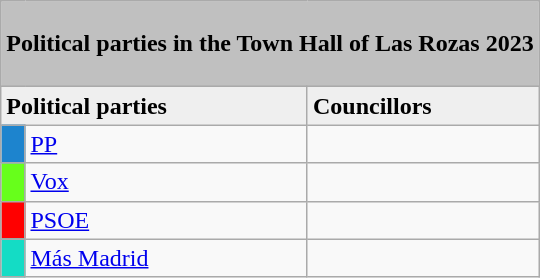<table class="wikitable" style="margin-left: auto; margin-right: auto; border: none;">
<tr ---->
<td colspan="5" bgcolor="#C0C0C0"><p><strong>Political parties in the Town Hall of Las Rozas 2023</strong></p></td>
</tr>
<tr ---->
<td bgcolor="#EFEFEF" colspan=2><strong>Political parties</strong></td>
<td bgcolor="#EFEFEF"><strong>Councillors</strong></td>
</tr>
<tr ---->
<td style="color:inherit;background:#1D84CE"></td>
<td><a href='#'>PP</a> </td>
<td></td>
</tr>
<tr ---->
<td style="color:inherit;background:#67FF1B"></td>
<td><a href='#'>Vox</a> </td>
<td></td>
</tr>
<tr ---->
<td style="color:inherit;background:#FF0000"></td>
<td><a href='#'>PSOE</a> </td>
<td></td>
</tr>
<tr ---->
<td style="color:inherit;background:#14DCC5"></td>
<td><a href='#'>Más Madrid</a> </td>
<td></td>
</tr>
</table>
